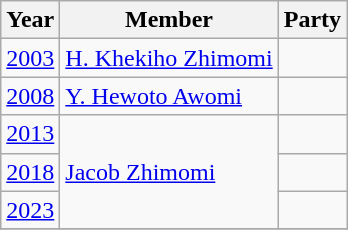<table class="wikitable sortable">
<tr>
<th>Year</th>
<th>Member</th>
<th colspan=2>Party</th>
</tr>
<tr>
<td><a href='#'>2003</a></td>
<td><a href='#'>H. Khekiho Zhimomi</a></td>
<td></td>
</tr>
<tr>
<td><a href='#'>2008</a></td>
<td><a href='#'>Y. Hewoto Awomi</a></td>
<td></td>
</tr>
<tr>
<td><a href='#'>2013</a></td>
<td rowspan=3><a href='#'>Jacob Zhimomi</a></td>
<td></td>
</tr>
<tr>
<td><a href='#'>2018</a></td>
<td></td>
</tr>
<tr>
<td><a href='#'>2023</a></td>
<td></td>
</tr>
<tr>
</tr>
</table>
